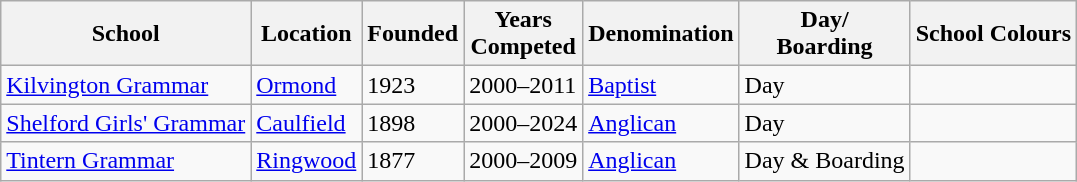<table class="wikitable">
<tr>
<th>School</th>
<th>Location</th>
<th>Founded</th>
<th>Years<br>Competed</th>
<th>Denomination</th>
<th>Day/<br>Boarding</th>
<th>School Colours</th>
</tr>
<tr>
<td><a href='#'>Kilvington Grammar</a></td>
<td><a href='#'>Ormond</a></td>
<td>1923</td>
<td>2000–2011</td>
<td><a href='#'>Baptist</a></td>
<td>Day</td>
<td></td>
</tr>
<tr>
<td><a href='#'>Shelford Girls' Grammar</a></td>
<td><a href='#'>Caulfield</a></td>
<td>1898</td>
<td>2000–2024</td>
<td><a href='#'>Anglican</a></td>
<td>Day</td>
<td></td>
</tr>
<tr>
<td><a href='#'>Tintern Grammar</a></td>
<td><a href='#'>Ringwood</a></td>
<td>1877</td>
<td>2000–2009</td>
<td><a href='#'>Anglican</a></td>
<td>Day & Boarding</td>
<td></td>
</tr>
</table>
